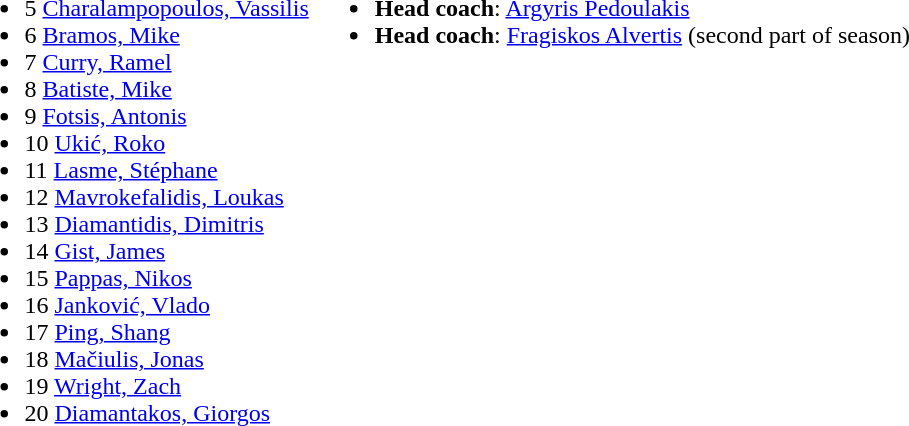<table>
<tr valign="top">
<td><br><ul><li>5  <a href='#'>Charalampopoulos, Vassilis</a></li><li>6  <a href='#'>Bramos, Mike</a></li><li>7  <a href='#'>Curry, Ramel</a></li><li>8  <a href='#'>Batiste, Mike</a></li><li>9  <a href='#'>Fotsis, Antonis</a></li><li>10  <a href='#'>Ukić, Roko</a></li><li>11  <a href='#'>Lasme, Stéphane</a></li><li>12  <a href='#'>Mavrokefalidis, Loukas</a></li><li>13  <a href='#'>Diamantidis, Dimitris</a></li><li>14  <a href='#'>Gist, James</a></li><li>15  <a href='#'>Pappas, Nikos</a></li><li>16   <a href='#'>Janković, Vlado</a></li><li>17  <a href='#'>Ping, Shang</a></li><li>18  <a href='#'>Mačiulis, Jonas</a></li><li>19  <a href='#'>Wright, Zach</a></li><li>20  <a href='#'>Diamantakos, Giorgos</a></li></ul></td>
<td><br><ul><li><strong>Head coach</strong>:  <a href='#'>Argyris Pedoulakis</a></li><li><strong>Head coach</strong>:  <a href='#'>Fragiskos Alvertis</a> (second part of season)</li></ul></td>
</tr>
</table>
